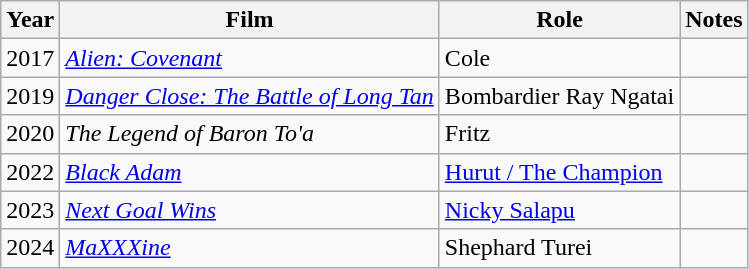<table class="wikitable sortable">
<tr>
<th>Year</th>
<th>Film</th>
<th>Role</th>
<th>Notes</th>
</tr>
<tr>
<td>2017</td>
<td><em><a href='#'>Alien: Covenant</a></em></td>
<td>Cole</td>
<td></td>
</tr>
<tr>
<td>2019</td>
<td><em><a href='#'>Danger Close: The Battle of Long Tan</a></em></td>
<td>Bombardier Ray Ngatai</td>
<td></td>
</tr>
<tr>
<td>2020</td>
<td><em>The Legend of Baron To'a</em></td>
<td>Fritz</td>
<td></td>
</tr>
<tr>
<td>2022</td>
<td><em><a href='#'>Black Adam</a></em></td>
<td><a href='#'>Hurut / The Champion</a></td>
<td></td>
</tr>
<tr>
<td>2023</td>
<td><em><a href='#'>Next Goal Wins</a></em></td>
<td><a href='#'>Nicky Salapu</a></td>
<td></td>
</tr>
<tr>
<td>2024</td>
<td><em><a href='#'>MaXXXine</a></em></td>
<td>Shephard Turei</td>
<td></td>
</tr>
</table>
